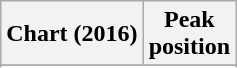<table class="wikitable sortable">
<tr>
<th align="left">Chart (2016)</th>
<th align="center">Peak<br>position</th>
</tr>
<tr>
</tr>
<tr>
</tr>
<tr>
</tr>
<tr>
</tr>
</table>
